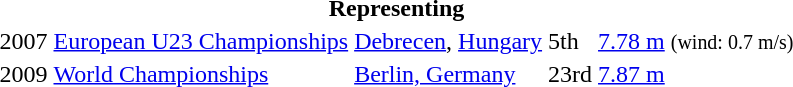<table>
<tr>
<th colspan="5">Representing </th>
</tr>
<tr>
<td>2007</td>
<td><a href='#'>European U23 Championships</a></td>
<td><a href='#'>Debrecen</a>, <a href='#'>Hungary</a></td>
<td>5th</td>
<td><a href='#'>7.78 m</a> <small>(wind: 0.7 m/s)</small></td>
</tr>
<tr>
<td>2009</td>
<td><a href='#'>World Championships</a></td>
<td><a href='#'>Berlin, Germany</a></td>
<td>23rd</td>
<td><a href='#'>7.87 m</a></td>
</tr>
</table>
